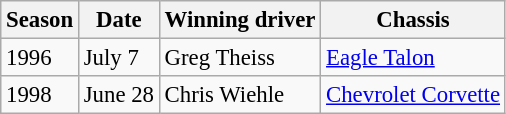<table class="wikitable" style="font-size: 95%;">
<tr>
<th>Season</th>
<th>Date</th>
<th>Winning driver</th>
<th>Chassis</th>
</tr>
<tr>
<td>1996</td>
<td>July 7</td>
<td> Greg Theiss</td>
<td><a href='#'>Eagle Talon</a></td>
</tr>
<tr>
<td>1998</td>
<td>June 28</td>
<td> Chris Wiehle</td>
<td><a href='#'>Chevrolet Corvette</a></td>
</tr>
</table>
